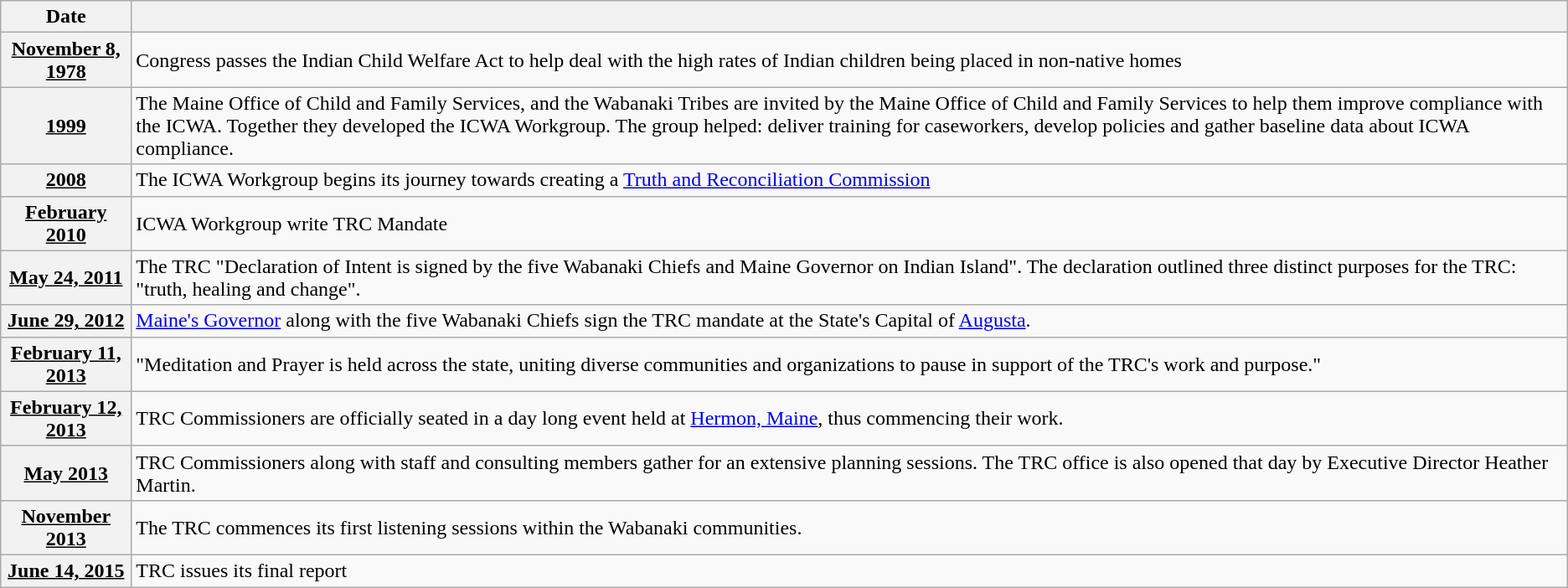<table class="wikitable">
<tr>
<th>Date</th>
<th></th>
</tr>
<tr>
<th><u>November 8, 1978</u></th>
<td>Congress passes the Indian Child Welfare Act to help deal with the high rates of Indian children being placed in non-native homes</td>
</tr>
<tr>
<th><u>1999</u></th>
<td>The Maine Office of Child and Family Services, and the Wabanaki Tribes are invited by the Maine Office of Child and Family Services to help them improve compliance with the ICWA. Together they developed the ICWA Workgroup. The group helped: deliver training for caseworkers, develop policies and gather baseline data about ICWA compliance.</td>
</tr>
<tr>
<th><u>2008</u></th>
<td>The ICWA Workgroup begins its journey towards creating a <a href='#'>Truth and Reconciliation Commission</a></td>
</tr>
<tr>
<th><u>February 2010</u></th>
<td>ICWA Workgroup write TRC Mandate</td>
</tr>
<tr>
<th><u>May 24, 2011</u></th>
<td>The TRC "Declaration of Intent is signed by the five Wabanaki Chiefs and Maine Governor on Indian Island". The declaration outlined three distinct purposes for the TRC: "truth, healing and change".</td>
</tr>
<tr>
<th><u>June 29, 2012</u></th>
<td><a href='#'>Maine's Governor</a> along with the five Wabanaki Chiefs sign the TRC mandate at the State's Capital of <a href='#'>Augusta</a>.</td>
</tr>
<tr>
<th><u>February 11, 2013</u></th>
<td>"Meditation and Prayer is held across the state, uniting diverse communities and organizations to pause in support of the TRC's work and purpose."</td>
</tr>
<tr>
<th><u>February 12, 2013</u></th>
<td>TRC Commissioners are officially seated in a day long event held at <a href='#'>Hermon, Maine</a>, thus commencing their work.</td>
</tr>
<tr>
<th><u>May 2013</u></th>
<td>TRC Commissioners along with staff and consulting members gather for an extensive planning sessions. The TRC office is also opened that day by Executive Director Heather Martin.</td>
</tr>
<tr>
<th><u>November 2013</u></th>
<td>The TRC commences its first listening sessions within the Wabanaki communities.</td>
</tr>
<tr>
<th><u>June 14, 2015</u></th>
<td>TRC issues its final report</td>
</tr>
</table>
